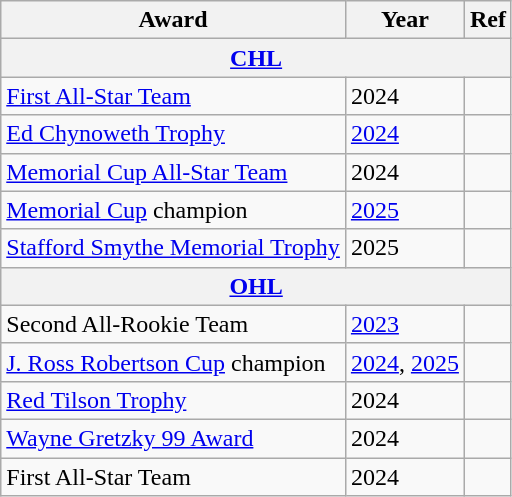<table class="wikitable">
<tr>
<th>Award</th>
<th>Year</th>
<th>Ref</th>
</tr>
<tr>
<th colspan="3"><a href='#'>CHL</a></th>
</tr>
<tr>
<td><a href='#'>First All-Star Team</a></td>
<td>2024</td>
<td></td>
</tr>
<tr>
<td><a href='#'>Ed Chynoweth Trophy</a></td>
<td><a href='#'>2024</a></td>
<td></td>
</tr>
<tr>
<td><a href='#'>Memorial Cup All-Star Team</a></td>
<td>2024</td>
<td></td>
</tr>
<tr>
<td><a href='#'>Memorial Cup</a> champion</td>
<td><a href='#'>2025</a></td>
<td></td>
</tr>
<tr>
<td><a href='#'>Stafford Smythe Memorial Trophy</a></td>
<td>2025</td>
<td></td>
</tr>
<tr>
<th colspan="3"><a href='#'>OHL</a></th>
</tr>
<tr>
<td>Second All-Rookie Team</td>
<td><a href='#'>2023</a></td>
<td></td>
</tr>
<tr>
<td><a href='#'>J. Ross Robertson Cup</a> champion</td>
<td><a href='#'>2024</a>, <a href='#'>2025</a></td>
<td></td>
</tr>
<tr>
<td><a href='#'>Red Tilson Trophy</a></td>
<td>2024</td>
<td></td>
</tr>
<tr>
<td><a href='#'>Wayne Gretzky 99 Award</a></td>
<td>2024</td>
<td></td>
</tr>
<tr>
<td>First All-Star Team</td>
<td>2024</td>
<td></td>
</tr>
</table>
